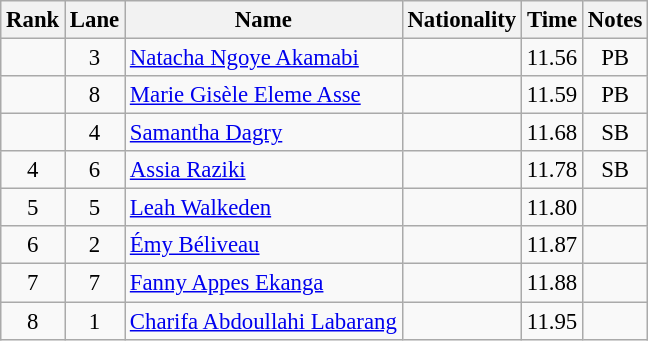<table class="wikitable sortable" style="text-align:center;font-size:95%">
<tr>
<th>Rank</th>
<th>Lane</th>
<th>Name</th>
<th>Nationality</th>
<th>Time</th>
<th>Notes</th>
</tr>
<tr>
<td></td>
<td>3</td>
<td align=left><a href='#'>Natacha Ngoye Akamabi</a></td>
<td align=left></td>
<td>11.56</td>
<td>PB</td>
</tr>
<tr>
<td></td>
<td>8</td>
<td align=left><a href='#'>Marie Gisèle Eleme Asse</a></td>
<td align=left></td>
<td>11.59</td>
<td>PB</td>
</tr>
<tr>
<td></td>
<td>4</td>
<td align=left><a href='#'>Samantha Dagry</a></td>
<td align=left></td>
<td>11.68</td>
<td>SB</td>
</tr>
<tr>
<td>4</td>
<td>6</td>
<td align=left><a href='#'>Assia Raziki</a></td>
<td align=left></td>
<td>11.78</td>
<td>SB</td>
</tr>
<tr>
<td>5</td>
<td>5</td>
<td align=left><a href='#'>Leah Walkeden</a></td>
<td align=left></td>
<td>11.80</td>
<td></td>
</tr>
<tr>
<td>6</td>
<td>2</td>
<td align=left><a href='#'>Émy Béliveau</a></td>
<td align=left></td>
<td>11.87</td>
<td></td>
</tr>
<tr>
<td>7</td>
<td>7</td>
<td align=left><a href='#'>Fanny Appes Ekanga</a></td>
<td align=left></td>
<td>11.88</td>
<td></td>
</tr>
<tr>
<td>8</td>
<td>1</td>
<td align=left><a href='#'>Charifa Abdoullahi Labarang</a></td>
<td align=left></td>
<td>11.95</td>
<td></td>
</tr>
</table>
